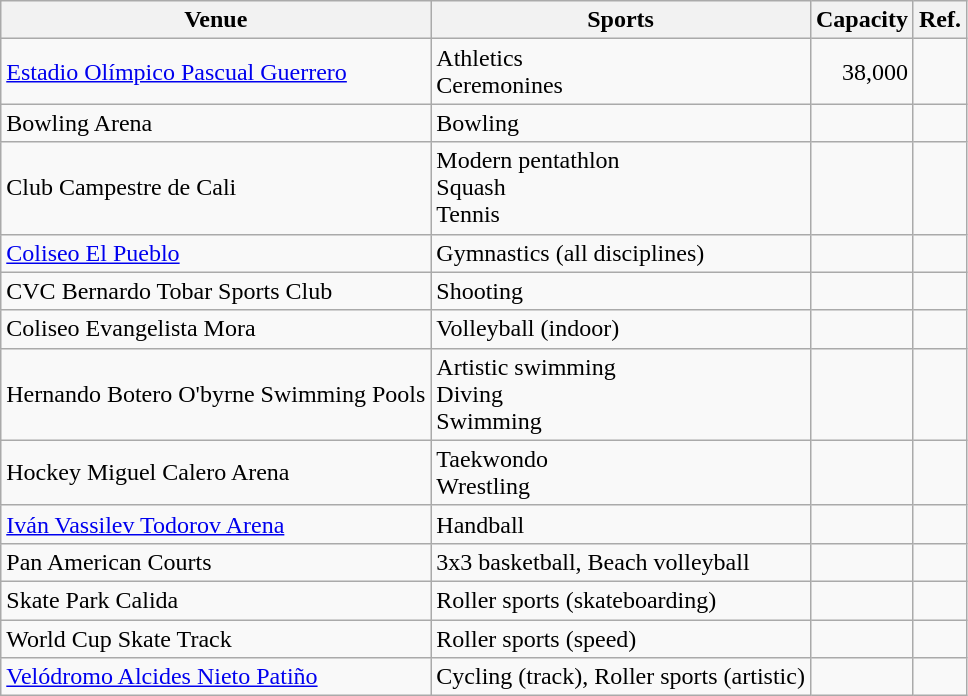<table class="wikitable sortable">
<tr>
<th>Venue</th>
<th>Sports</th>
<th>Capacity</th>
<th class="unsortable">Ref.</th>
</tr>
<tr>
<td><a href='#'>Estadio Olímpico Pascual Guerrero</a></td>
<td>Athletics<br>Ceremonines</td>
<td align="right">38,000</td>
<td></td>
</tr>
<tr>
<td>Bowling Arena</td>
<td>Bowling</td>
<td align="right"></td>
<td></td>
</tr>
<tr>
<td>Club Campestre de Cali</td>
<td>Modern pentathlon<br>Squash<br>Tennis</td>
<td align="right"></td>
<td></td>
</tr>
<tr>
<td><a href='#'>Coliseo El Pueblo</a></td>
<td>Gymnastics (all disciplines)</td>
<td align="right"></td>
<td></td>
</tr>
<tr>
<td>CVC Bernardo Tobar Sports Club</td>
<td>Shooting</td>
<td align="right"></td>
<td></td>
</tr>
<tr>
<td>Coliseo Evangelista Mora</td>
<td>Volleyball (indoor)</td>
<td align="right"></td>
<td></td>
</tr>
<tr>
<td>Hernando Botero O'byrne Swimming Pools</td>
<td>Artistic swimming<br>Diving<br>Swimming</td>
<td align="right"></td>
<td></td>
</tr>
<tr>
<td>Hockey Miguel Calero Arena</td>
<td>Taekwondo<br>Wrestling</td>
<td align="right"></td>
<td></td>
</tr>
<tr>
<td><a href='#'>Iván Vassilev Todorov Arena</a></td>
<td>Handball</td>
<td align="right"></td>
<td></td>
</tr>
<tr>
<td>Pan American Courts</td>
<td>3x3 basketball, Beach volleyball</td>
<td align="right"></td>
<td></td>
</tr>
<tr>
<td>Skate Park Calida</td>
<td>Roller sports (skateboarding)</td>
<td align="right"></td>
<td></td>
</tr>
<tr>
<td>World Cup Skate Track</td>
<td>Roller sports (speed)</td>
<td align="right"></td>
<td></td>
</tr>
<tr>
<td><a href='#'>Velódromo Alcides Nieto Patiño</a></td>
<td>Cycling (track), Roller sports (artistic)</td>
<td align="right"></td>
<td></td>
</tr>
</table>
